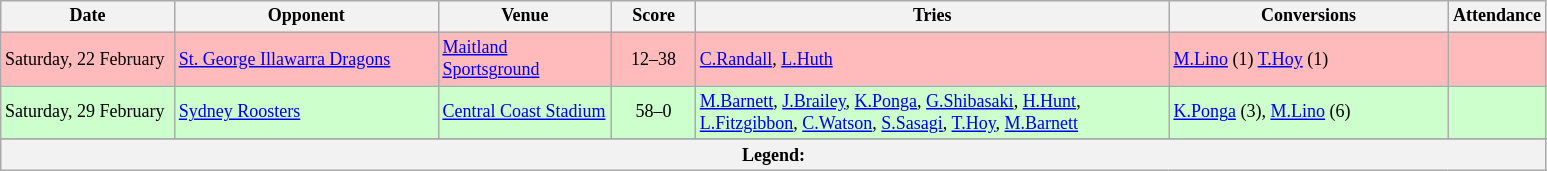<table class="wikitable" style="font-size:75%;">
<tr>
<th style="width:110px;">Date</th>
<th style="width:170px;">Opponent</th>
<th style="width:110px;">Venue</th>
<th style="width:50px;">Score</th>
<th style="width:310px;">Tries</th>
<th style="width:180px;">Conversions</th>
<th style="width:60px;">Attendance</th>
</tr>
<tr style="background:#fbb;">
<td>Saturday, 22 February</td>
<td> <a href='#'>St. George Illawarra Dragons</a></td>
<td><a href='#'>Maitland Sportsground</a></td>
<td style="text-align:center;">12–38</td>
<td><a href='#'>C.Randall</a>, <a href='#'>L.Huth</a></td>
<td><a href='#'>M.Lino</a> (1) <a href='#'>T.Hoy</a> (1)</td>
<td style="text-align:center;"></td>
</tr>
<tr style="background:#cfc;">
<td>Saturday, 29 February</td>
<td> <a href='#'>Sydney Roosters</a></td>
<td><a href='#'>Central Coast Stadium</a></td>
<td style="text-align:center;">58–0</td>
<td><a href='#'>M.Barnett</a>, <a href='#'>J.Brailey</a>, <a href='#'>K.Ponga</a>, <a href='#'>G.Shibasaki</a>, <a href='#'>H.Hunt</a>, <a href='#'>L.Fitzgibbon</a>, <a href='#'>C.Watson</a>, <a href='#'>S.Sasagi</a>, <a href='#'>T.Hoy</a>, <a href='#'>M.Barnett</a></td>
<td><a href='#'>K.Ponga</a> (3), <a href='#'>M.Lino</a> (6)</td>
<td style="text-align:center;"></td>
</tr>
<tr style="background:#;">
</tr>
<tr>
<th colspan="11"><strong>Legend</strong>:   </th>
</tr>
</table>
